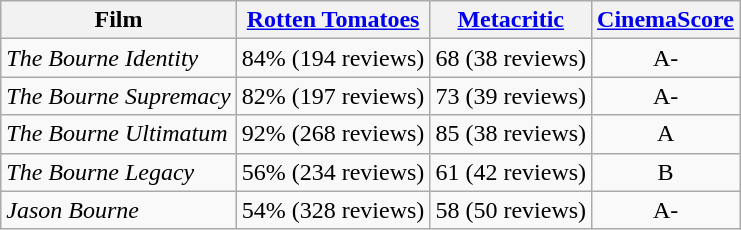<table class="wikitable sortable" border="1" style="text-align: center;">
<tr>
<th>Film</th>
<th><a href='#'>Rotten Tomatoes</a></th>
<th><a href='#'>Metacritic</a></th>
<th><a href='#'>CinemaScore</a></th>
</tr>
<tr>
<td style="text-align:left"><em>The Bourne Identity</em></td>
<td>84% (194 reviews)</td>
<td>68 (38 reviews)</td>
<td>A-</td>
</tr>
<tr>
<td style="text-align:left"><em>The Bourne Supremacy</em></td>
<td>82% (197 reviews)</td>
<td>73 (39 reviews)</td>
<td>A-</td>
</tr>
<tr>
<td style="text-align:left"><em>The Bourne Ultimatum</em></td>
<td>92% (268 reviews)</td>
<td>85 (38 reviews)</td>
<td>A</td>
</tr>
<tr>
<td style="text-align:left"><em>The Bourne Legacy</em></td>
<td>56% (234 reviews)</td>
<td>61 (42 reviews)</td>
<td>B</td>
</tr>
<tr>
<td style="text-align:left"><em>Jason Bourne</em></td>
<td>54% (328 reviews)</td>
<td>58 (50 reviews)</td>
<td>A-</td>
</tr>
</table>
